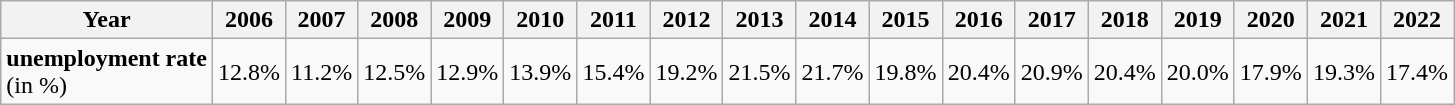<table class="wikitable">
<tr>
<th>Year</th>
<th>2006</th>
<th>2007</th>
<th>2008</th>
<th>2009</th>
<th>2010</th>
<th>2011</th>
<th>2012</th>
<th>2013</th>
<th>2014</th>
<th>2015</th>
<th>2016</th>
<th>2017</th>
<th>2018</th>
<th>2019</th>
<th>2020</th>
<th>2021</th>
<th>2022</th>
</tr>
<tr>
<td><strong>unemployment rate</strong><br>(in %)</td>
<td>12.8%</td>
<td>11.2%</td>
<td>12.5%</td>
<td>12.9%</td>
<td>13.9%</td>
<td>15.4%</td>
<td>19.2%</td>
<td>21.5%</td>
<td>21.7%</td>
<td>19.8%</td>
<td>20.4%</td>
<td>20.9%</td>
<td>20.4%</td>
<td>20.0%</td>
<td>17.9%</td>
<td>19.3%</td>
<td>17.4%</td>
</tr>
</table>
